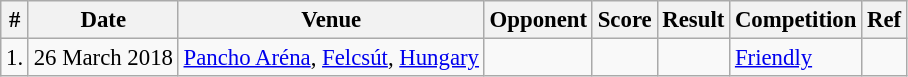<table class="wikitable" style="font-size:95%;">
<tr>
<th>#</th>
<th>Date</th>
<th>Venue</th>
<th>Opponent</th>
<th>Score</th>
<th>Result</th>
<th>Competition</th>
<th>Ref</th>
</tr>
<tr>
<td>1.</td>
<td>26 March 2018</td>
<td><a href='#'>Pancho Aréna</a>, <a href='#'>Felcsút</a>, <a href='#'>Hungary</a></td>
<td></td>
<td></td>
<td></td>
<td><a href='#'>Friendly</a></td>
<td></td>
</tr>
</table>
